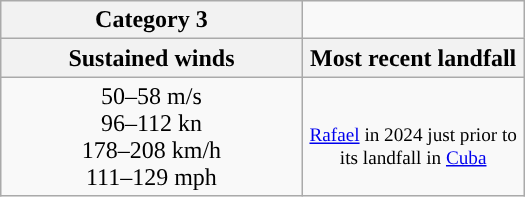<table class="wikitable" style="text-align: center; float:right; margin-left: 1em; width:350px;">
<tr>
<th style="background: #">Category 3</th>
</tr>
<tr>
<th>Sustained winds</th>
<th>Most recent landfall</th>
</tr>
<tr>
<td>50–58 m/s<br>96–112 kn<br>178–208 km/h<br>111–129 mph</td>
<td style = "font-size: 80%; width:142px"><br><a href='#'>Rafael</a> in 2024 just prior to its landfall in <a href='#'>Cuba</a></td>
</tr>
</table>
